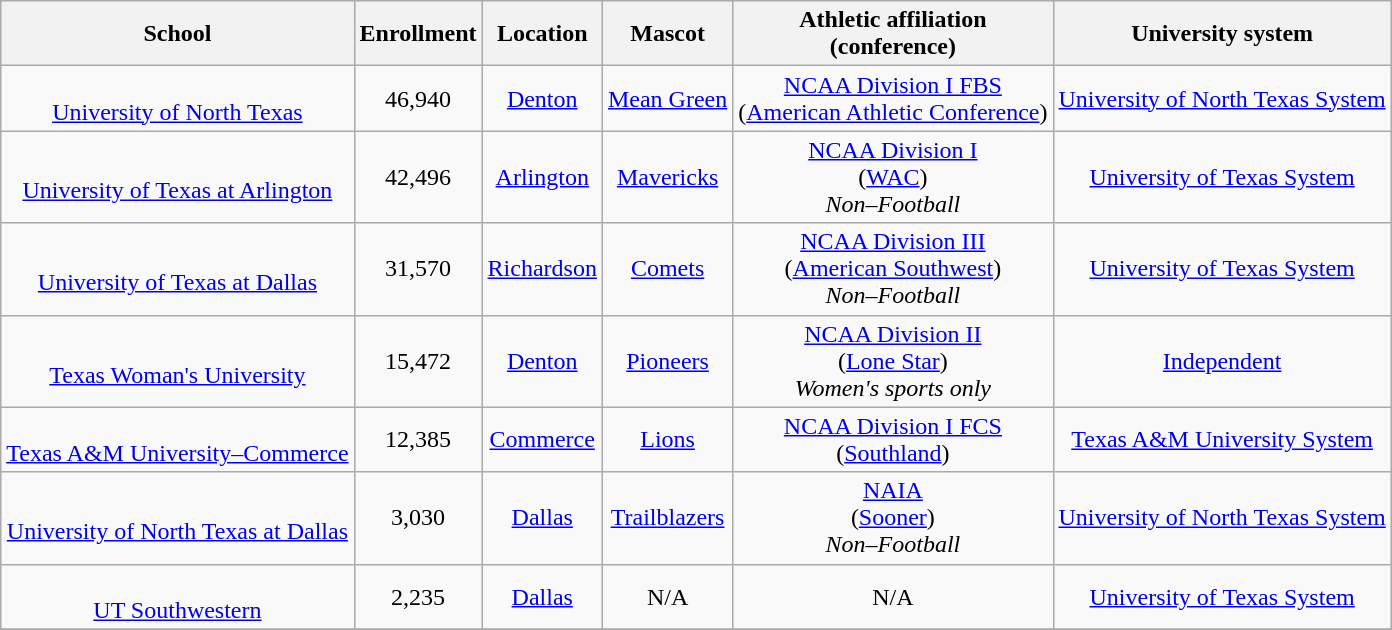<table class="wikitable sortable" style="text-align:center;">
<tr>
<th>School</th>
<th>Enrollment</th>
<th>Location</th>
<th>Mascot</th>
<th>Athletic affiliation<br>(conference)</th>
<th>University system</th>
</tr>
<tr>
<td><br><a href='#'>University of North Texas</a></td>
<td>46,940</td>
<td><a href='#'>Denton</a></td>
<td><a href='#'>Mean Green</a></td>
<td><a href='#'>NCAA Division I FBS</a><br>(<a href='#'>American Athletic Conference</a>)</td>
<td><a href='#'>University of North Texas System</a></td>
</tr>
<tr>
<td><br><a href='#'>University of Texas at Arlington</a></td>
<td>42,496</td>
<td><a href='#'>Arlington</a></td>
<td><a href='#'>Mavericks</a></td>
<td><a href='#'>NCAA Division I</a><br>(<a href='#'>WAC</a>)<br><em>Non–Football</em></td>
<td><a href='#'>University of Texas System</a></td>
</tr>
<tr>
<td><br><a href='#'>University of Texas at Dallas</a></td>
<td>31,570</td>
<td><a href='#'>Richardson</a></td>
<td><a href='#'>Comets</a></td>
<td><a href='#'>NCAA Division III</a><br>(<a href='#'>American Southwest</a>)<br><em>Non–Football</em></td>
<td><a href='#'>University of Texas System</a></td>
</tr>
<tr>
<td><br><a href='#'>Texas Woman's University</a></td>
<td>15,472</td>
<td><a href='#'>Denton</a></td>
<td><a href='#'>Pioneers</a></td>
<td><a href='#'>NCAA Division II</a><br>(<a href='#'>Lone Star</a>)<br><em>Women's sports only</em></td>
<td><a href='#'>Independent</a></td>
</tr>
<tr>
<td><br><a href='#'>Texas A&M University–Commerce</a></td>
<td>12,385</td>
<td><a href='#'>Commerce</a></td>
<td><a href='#'>Lions</a></td>
<td><a href='#'>NCAA Division I FCS</a><br>(<a href='#'>Southland</a>)</td>
<td><a href='#'>Texas A&M University System</a></td>
</tr>
<tr>
<td><br><a href='#'>University of North Texas at Dallas</a></td>
<td>3,030</td>
<td><a href='#'>Dallas</a></td>
<td><a href='#'>Trailblazers</a></td>
<td><a href='#'>NAIA</a><br>(<a href='#'>Sooner</a>)<br><em>Non–Football</em></td>
<td><a href='#'>University of North Texas System</a></td>
</tr>
<tr>
<td><br><a href='#'>UT Southwestern</a></td>
<td>2,235</td>
<td><a href='#'>Dallas</a></td>
<td>N/A</td>
<td>N/A</td>
<td><a href='#'>University of Texas System</a></td>
</tr>
<tr>
</tr>
</table>
